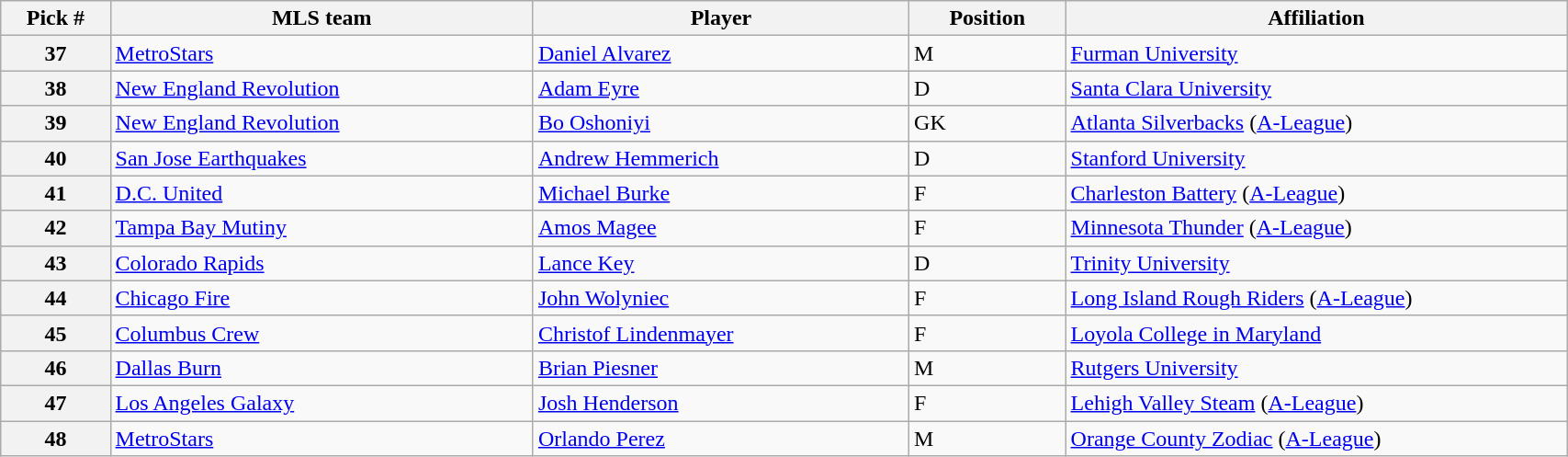<table class="wikitable sortable" style="width:90%">
<tr>
<th width=7%>Pick #</th>
<th width=27%>MLS team</th>
<th width=24%>Player</th>
<th width=10%>Position</th>
<th width=33%>Affiliation</th>
</tr>
<tr>
<th>37</th>
<td><a href='#'>MetroStars</a></td>
<td><a href='#'>Daniel Alvarez</a></td>
<td>M</td>
<td><a href='#'>Furman University</a></td>
</tr>
<tr>
<th>38</th>
<td><a href='#'>New England Revolution</a></td>
<td><a href='#'>Adam Eyre</a></td>
<td>D</td>
<td><a href='#'>Santa Clara University</a></td>
</tr>
<tr>
<th>39</th>
<td><a href='#'>New England Revolution</a></td>
<td><a href='#'>Bo Oshoniyi</a></td>
<td>GK</td>
<td><a href='#'>Atlanta Silverbacks</a> (<a href='#'>A-League</a>)</td>
</tr>
<tr>
<th>40</th>
<td><a href='#'>San Jose Earthquakes</a></td>
<td><a href='#'>Andrew Hemmerich</a></td>
<td>D</td>
<td><a href='#'>Stanford University</a></td>
</tr>
<tr>
<th>41</th>
<td><a href='#'>D.C. United</a></td>
<td><a href='#'>Michael Burke</a></td>
<td>F</td>
<td><a href='#'>Charleston Battery</a> (<a href='#'>A-League</a>)</td>
</tr>
<tr>
<th>42</th>
<td><a href='#'>Tampa Bay Mutiny</a></td>
<td><a href='#'>Amos Magee</a></td>
<td>F</td>
<td><a href='#'>Minnesota Thunder</a> (<a href='#'>A-League</a>)</td>
</tr>
<tr>
<th>43</th>
<td><a href='#'>Colorado Rapids</a></td>
<td><a href='#'>Lance Key</a></td>
<td>D</td>
<td><a href='#'>Trinity University</a></td>
</tr>
<tr>
<th>44</th>
<td><a href='#'>Chicago Fire</a></td>
<td><a href='#'>John Wolyniec</a></td>
<td>F</td>
<td><a href='#'>Long Island Rough Riders</a> (<a href='#'>A-League</a>)</td>
</tr>
<tr>
<th>45</th>
<td><a href='#'>Columbus Crew</a></td>
<td><a href='#'>Christof Lindenmayer</a></td>
<td>F</td>
<td><a href='#'>Loyola College in Maryland</a></td>
</tr>
<tr>
<th>46</th>
<td><a href='#'>Dallas Burn</a></td>
<td><a href='#'>Brian Piesner</a></td>
<td>M</td>
<td><a href='#'>Rutgers University</a></td>
</tr>
<tr>
<th>47</th>
<td><a href='#'>Los Angeles Galaxy</a></td>
<td><a href='#'>Josh Henderson</a></td>
<td>F</td>
<td><a href='#'>Lehigh Valley Steam</a> (<a href='#'>A-League</a>)</td>
</tr>
<tr>
<th>48</th>
<td><a href='#'>MetroStars</a></td>
<td><a href='#'>Orlando Perez</a></td>
<td>M</td>
<td><a href='#'>Orange County Zodiac</a> (<a href='#'>A-League</a>)</td>
</tr>
</table>
